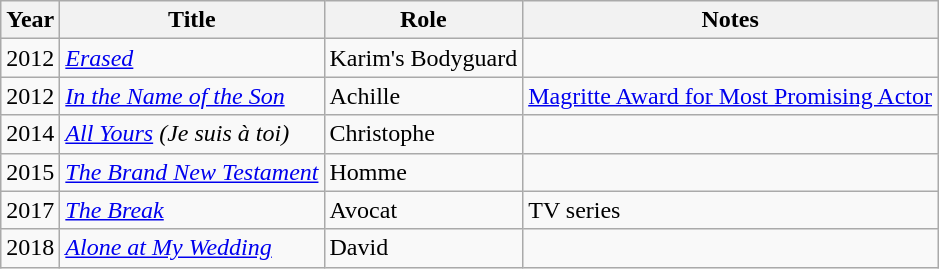<table class="wikitable sortable">
<tr>
<th>Year</th>
<th>Title</th>
<th>Role</th>
<th class="unsortable">Notes</th>
</tr>
<tr>
<td>2012</td>
<td><em><a href='#'>Erased</a></em></td>
<td>Karim's Bodyguard</td>
<td></td>
</tr>
<tr>
<td>2012</td>
<td><em><a href='#'>In the Name of the Son</a></em></td>
<td>Achille</td>
<td><a href='#'>Magritte Award for Most Promising Actor</a></td>
</tr>
<tr>
<td>2014</td>
<td><em><a href='#'>All Yours</a> (Je suis à toi)</em></td>
<td>Christophe</td>
<td></td>
</tr>
<tr>
<td>2015</td>
<td><em><a href='#'>The Brand New Testament</a></em></td>
<td>Homme</td>
<td></td>
</tr>
<tr>
<td>2017</td>
<td><em><a href='#'>The Break</a></em></td>
<td>Avocat</td>
<td>TV series</td>
</tr>
<tr>
<td>2018</td>
<td><em><a href='#'>Alone at My Wedding</a></em></td>
<td>David</td>
<td></td>
</tr>
</table>
